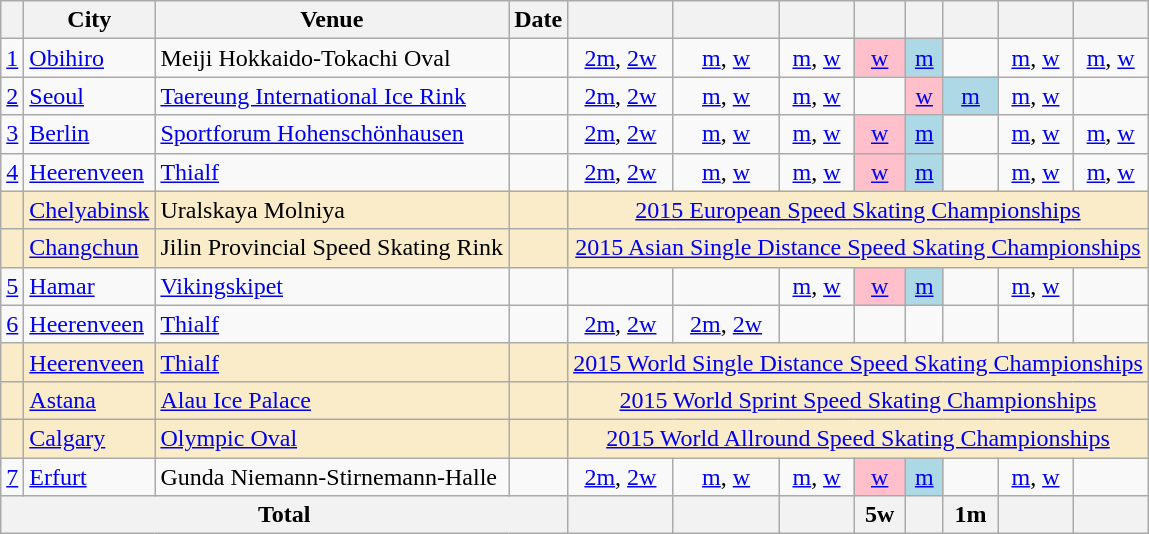<table class="wikitable" border="1" style="text-align:center">
<tr>
<th></th>
<th>City</th>
<th>Venue</th>
<th>Date</th>
<th></th>
<th></th>
<th></th>
<th></th>
<th></th>
<th></th>
<th></th>
<th></th>
</tr>
<tr>
<td><a href='#'>1</a></td>
<td align=left><a href='#'>Obihiro</a></td>
<td align=left>Meiji Hokkaido-Tokachi Oval</td>
<td align=right></td>
<td><a href='#'>2m</a>, <a href='#'>2w</a></td>
<td><a href='#'>m</a>, <a href='#'>w</a></td>
<td><a href='#'>m</a>, <a href='#'>w</a></td>
<td bgcolor=pink><a href='#'>w</a></td>
<td bgcolor=lightblue><a href='#'>m</a></td>
<td></td>
<td><a href='#'>m</a>, <a href='#'>w</a></td>
<td><a href='#'>m</a>, <a href='#'>w</a></td>
</tr>
<tr>
<td><a href='#'>2</a></td>
<td align=left><a href='#'>Seoul</a></td>
<td align=left><a href='#'>Taereung International Ice Rink</a></td>
<td align=right></td>
<td><a href='#'>2m</a>, <a href='#'>2w</a></td>
<td><a href='#'>m</a>, <a href='#'>w</a></td>
<td><a href='#'>m</a>, <a href='#'>w</a></td>
<td></td>
<td bgcolor=pink><a href='#'>w</a></td>
<td bgcolor=lightblue><a href='#'>m</a></td>
<td><a href='#'>m</a>, <a href='#'>w</a></td>
<td></td>
</tr>
<tr>
<td><a href='#'>3</a></td>
<td align=left><a href='#'>Berlin</a></td>
<td align=left><a href='#'>Sportforum Hohenschönhausen</a></td>
<td align=right></td>
<td><a href='#'>2m</a>, <a href='#'>2w</a></td>
<td><a href='#'>m</a>, <a href='#'>w</a></td>
<td><a href='#'>m</a>, <a href='#'>w</a></td>
<td bgcolor=pink><a href='#'>w</a></td>
<td bgcolor=lightblue><a href='#'>m</a></td>
<td></td>
<td><a href='#'>m</a>, <a href='#'>w</a></td>
<td><a href='#'>m</a>, <a href='#'>w</a></td>
</tr>
<tr>
<td><a href='#'>4</a></td>
<td align=left><a href='#'>Heerenveen</a></td>
<td align=left><a href='#'>Thialf</a></td>
<td align=right></td>
<td><a href='#'>2m</a>, <a href='#'>2w</a></td>
<td><a href='#'>m</a>, <a href='#'>w</a></td>
<td><a href='#'>m</a>, <a href='#'>w</a></td>
<td bgcolor=pink><a href='#'>w</a></td>
<td bgcolor=lightblue><a href='#'>m</a></td>
<td></td>
<td><a href='#'>m</a>, <a href='#'>w</a></td>
<td><a href='#'>m</a>, <a href='#'>w</a></td>
</tr>
<tr bgcolor=#faecc8>
<td></td>
<td align=left><a href='#'>Chelyabinsk</a></td>
<td align=left>Uralskaya Molniya</td>
<td align=right></td>
<td colspan=8><a href='#'>2015 European Speed Skating Championships</a></td>
</tr>
<tr bgcolor=#faecc8>
<td></td>
<td align=left><a href='#'>Changchun</a></td>
<td align=left>Jilin Provincial Speed Skating Rink</td>
<td align=right></td>
<td colspan=8><a href='#'>2015 Asian Single Distance Speed Skating Championships</a></td>
</tr>
<tr>
<td><a href='#'>5</a></td>
<td align=left><a href='#'>Hamar</a></td>
<td align=left><a href='#'>Vikingskipet</a></td>
<td align=right> </td>
<td></td>
<td></td>
<td><a href='#'>m</a>, <a href='#'>w</a></td>
<td bgcolor=pink><a href='#'>w</a></td>
<td bgcolor=lightblue><a href='#'>m</a></td>
<td></td>
<td><a href='#'>m</a>, <a href='#'>w</a></td>
<td></td>
</tr>
<tr>
<td><a href='#'>6</a></td>
<td align=left><a href='#'>Heerenveen</a></td>
<td align=left><a href='#'>Thialf</a></td>
<td align=right></td>
<td><a href='#'>2m</a>, <a href='#'>2w</a></td>
<td><a href='#'>2m</a>, <a href='#'>2w</a></td>
<td></td>
<td></td>
<td></td>
<td></td>
<td></td>
<td></td>
</tr>
<tr bgcolor=#faecc8>
<td></td>
<td align=left><a href='#'>Heerenveen</a></td>
<td align=left><a href='#'>Thialf</a></td>
<td align=right></td>
<td colspan=8><a href='#'>2015 World Single Distance Speed Skating Championships</a></td>
</tr>
<tr bgcolor=#faecc8>
<td></td>
<td align=left><a href='#'>Astana</a></td>
<td align=left><a href='#'>Alau Ice Palace</a></td>
<td align=right> </td>
<td colspan=8><a href='#'>2015 World Sprint Speed Skating Championships</a></td>
</tr>
<tr bgcolor=#faecc8>
<td></td>
<td align=left><a href='#'>Calgary</a></td>
<td align=left><a href='#'>Olympic Oval</a></td>
<td align=right></td>
<td colspan=8><a href='#'>2015 World Allround Speed Skating Championships</a></td>
</tr>
<tr>
<td><a href='#'>7</a></td>
<td align=left><a href='#'>Erfurt</a></td>
<td align=left>Gunda Niemann-Stirnemann-Halle</td>
<td align=right></td>
<td><a href='#'>2m</a>, <a href='#'>2w</a></td>
<td><a href='#'>m</a>, <a href='#'>w</a></td>
<td><a href='#'>m</a>, <a href='#'>w</a></td>
<td bgcolor=pink><a href='#'>w</a></td>
<td bgcolor=lightblue><a href='#'>m</a></td>
<td></td>
<td><a href='#'>m</a>, <a href='#'>w</a></td>
<td></td>
</tr>
<tr>
<th align=left colspan=4>Total</th>
<th></th>
<th></th>
<th></th>
<th>5w</th>
<th></th>
<th>1m</th>
<th></th>
<th></th>
</tr>
</table>
